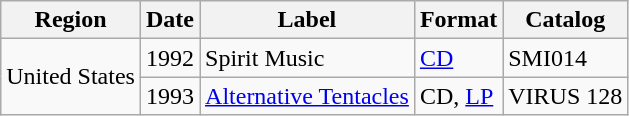<table class="wikitable">
<tr>
<th>Region</th>
<th>Date</th>
<th>Label</th>
<th>Format</th>
<th>Catalog</th>
</tr>
<tr>
<td rowspan="2">United States</td>
<td>1992</td>
<td>Spirit Music</td>
<td><a href='#'>CD</a></td>
<td>SMI014</td>
</tr>
<tr>
<td>1993</td>
<td><a href='#'>Alternative Tentacles</a></td>
<td>CD, <a href='#'>LP</a></td>
<td>VIRUS 128</td>
</tr>
</table>
